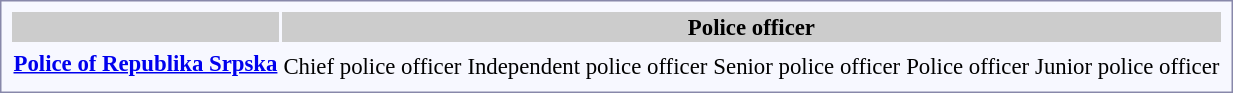<table style="border:1px solid #8888aa; background-color:#f7f8ff; padding:5px; font-size:95%; margin: 0px 12px 12px 0px;">
<tr style="background-color:#CCCCCC;">
<th></th>
<th colspan=5>Police officer</th>
</tr>
<tr style="text-align:center;">
<td rowspan=2> <strong><a href='#'>Police of Republika Srpska</a></strong></td>
<td></td>
<td></td>
<td></td>
<td></td>
<td></td>
</tr>
<tr style="text-align:center;">
<td>Chief police officer<br></td>
<td>Independent police officer<br></td>
<td>Senior police officer<br></td>
<td>Police officer<br></td>
<td>Junior police officer<br></td>
</tr>
</table>
